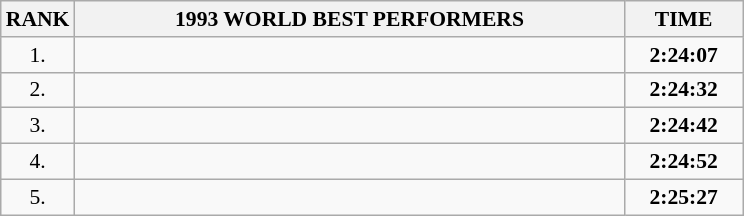<table class="wikitable" style="border-collapse: collapse; font-size: 90%;">
<tr>
<th>RANK</th>
<th align="center" style="width: 25em">1993 WORLD BEST PERFORMERS</th>
<th align="center" style="width: 5em">TIME</th>
</tr>
<tr>
<td align="center">1.</td>
<td></td>
<td align="center"><strong>2:24:07</strong></td>
</tr>
<tr>
<td align="center">2.</td>
<td></td>
<td align="center"><strong>2:24:32</strong></td>
</tr>
<tr>
<td align="center">3.</td>
<td></td>
<td align="center"><strong>2:24:42</strong></td>
</tr>
<tr>
<td align="center">4.</td>
<td></td>
<td align="center"><strong>2:24:52</strong></td>
</tr>
<tr>
<td align="center">5.</td>
<td></td>
<td align="center"><strong>2:25:27</strong></td>
</tr>
</table>
